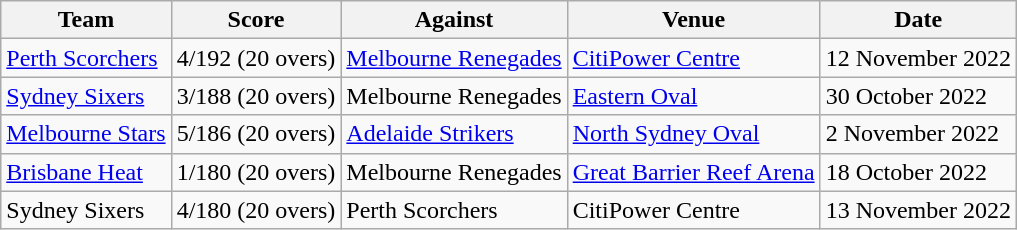<table class="wikitable" style="text-align:left">
<tr>
<th>Team</th>
<th>Score</th>
<th>Against</th>
<th>Venue</th>
<th>Date</th>
</tr>
<tr>
<td><a href='#'>Perth Scorchers</a></td>
<td>4/192 (20 overs)</td>
<td><a href='#'>Melbourne Renegades</a></td>
<td><a href='#'>CitiPower Centre</a></td>
<td>12 November 2022</td>
</tr>
<tr>
<td><a href='#'>Sydney Sixers</a></td>
<td>3/188 (20 overs)</td>
<td>Melbourne Renegades</td>
<td><a href='#'>Eastern Oval</a></td>
<td>30 October 2022</td>
</tr>
<tr>
<td><a href='#'>Melbourne Stars</a></td>
<td>5/186 (20 overs)</td>
<td><a href='#'>Adelaide Strikers</a></td>
<td><a href='#'>North Sydney Oval</a></td>
<td>2 November 2022</td>
</tr>
<tr>
<td><a href='#'>Brisbane Heat</a></td>
<td>1/180 (20 overs)</td>
<td>Melbourne Renegades</td>
<td><a href='#'>Great Barrier Reef Arena</a></td>
<td>18 October 2022</td>
</tr>
<tr>
<td>Sydney Sixers</td>
<td>4/180 (20 overs)</td>
<td>Perth Scorchers</td>
<td>CitiPower Centre</td>
<td>13 November 2022</td>
</tr>
</table>
